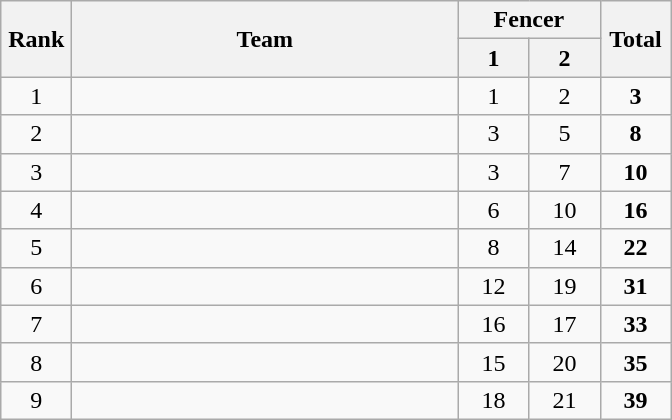<table class=wikitable style="text-align:center">
<tr>
<th rowspan=2 width=40>Rank</th>
<th rowspan=2 width=250>Team</th>
<th colspan=2>Fencer</th>
<th rowspan=2 width=40>Total</th>
</tr>
<tr>
<th width=40>1</th>
<th width=40>2</th>
</tr>
<tr>
<td>1</td>
<td align=left></td>
<td>1</td>
<td>2</td>
<td><strong>3</strong></td>
</tr>
<tr>
<td>2</td>
<td align=left></td>
<td>3</td>
<td>5</td>
<td><strong>8</strong></td>
</tr>
<tr>
<td>3</td>
<td align=left></td>
<td>3</td>
<td>7</td>
<td><strong>10</strong></td>
</tr>
<tr>
<td>4</td>
<td align=left></td>
<td>6</td>
<td>10</td>
<td><strong>16</strong></td>
</tr>
<tr>
<td>5</td>
<td align=left></td>
<td>8</td>
<td>14</td>
<td><strong>22</strong></td>
</tr>
<tr>
<td>6</td>
<td align=left></td>
<td>12</td>
<td>19</td>
<td><strong>31</strong></td>
</tr>
<tr>
<td>7</td>
<td align=left></td>
<td>16</td>
<td>17</td>
<td><strong>33</strong></td>
</tr>
<tr>
<td>8</td>
<td align=left></td>
<td>15</td>
<td>20</td>
<td><strong>35</strong></td>
</tr>
<tr>
<td>9</td>
<td align=left></td>
<td>18</td>
<td>21</td>
<td><strong>39</strong></td>
</tr>
</table>
